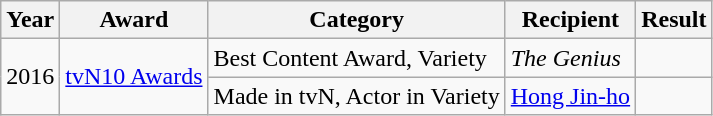<table class="wikitable">
<tr>
<th>Year</th>
<th>Award</th>
<th>Category</th>
<th>Recipient</th>
<th>Result</th>
</tr>
<tr>
<td rowspan=2>2016</td>
<td rowspan=2><a href='#'>tvN10 Awards</a></td>
<td>Best Content Award, Variety</td>
<td><em>The Genius</em></td>
<td></td>
</tr>
<tr>
<td>Made in tvN, Actor in Variety</td>
<td><a href='#'>Hong Jin-ho</a></td>
<td></td>
</tr>
</table>
